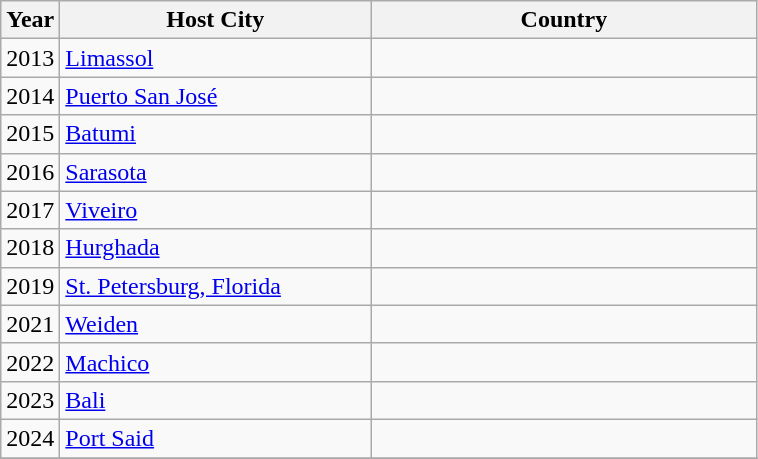<table class="wikitable" style="font-size:100%">
<tr>
<th width=30>Year</th>
<th width=200>Host City</th>
<th width=250>Country</th>
</tr>
<tr>
<td align=center>2013</td>
<td align=left><a href='#'>Limassol</a></td>
<td align=left></td>
</tr>
<tr>
<td align=center>2014</td>
<td align=left><a href='#'>Puerto San José</a></td>
<td align=left></td>
</tr>
<tr>
<td align=center>2015</td>
<td align=left><a href='#'>Batumi</a></td>
<td align=left></td>
</tr>
<tr>
<td align=center>2016</td>
<td align=left><a href='#'>Sarasota</a></td>
<td align=left></td>
</tr>
<tr>
<td align=center>2017</td>
<td align=left><a href='#'>Viveiro</a></td>
<td align=left></td>
</tr>
<tr>
<td align=center>2018</td>
<td align=left><a href='#'>Hurghada</a></td>
<td align=left></td>
</tr>
<tr>
<td align=center>2019</td>
<td align=left><a href='#'>St. Petersburg, Florida</a></td>
<td align=left></td>
</tr>
<tr>
<td align=center>2021</td>
<td align=left><a href='#'>Weiden</a></td>
<td align=left></td>
</tr>
<tr>
<td align=center>2022</td>
<td align=left><a href='#'>Machico</a></td>
<td align=left></td>
</tr>
<tr>
<td align=center>2023</td>
<td align=left><a href='#'>Bali</a></td>
<td align=left></td>
</tr>
<tr>
<td align=center>2024</td>
<td align=left><a href='#'>Port Said</a></td>
<td align=left></td>
</tr>
<tr>
</tr>
</table>
